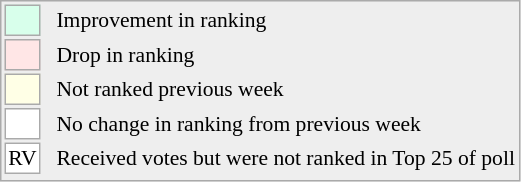<table align=top style="font-size:90%; border:1px solid #AAAAAA; white-space:nowrap; background:#EEEEEE;">
<tr>
<td style="background:#D8FFEB; width:20px; border:1px solid #AAAAAA;"> </td>
<td rowspan=5> </td>
<td>Improvement in ranking</td>
</tr>
<tr>
<td style="background:#FFE6E6; width:20px; border:1px solid #AAAAAA;"> </td>
<td>Drop in ranking</td>
</tr>
<tr>
<td style="background:#FFFFE6; width:20px; border:1px solid #AAAAAA;"> </td>
<td>Not ranked previous week</td>
</tr>
<tr>
<td style="background:#FFF; width:20px; border:1px solid #AAAAAA;"> </td>
<td>No change in ranking from previous week</td>
</tr>
<tr>
<td align=center style="width:20px; border:1px solid #AAAAAA; background:white;">RV</td>
<td>Received votes but were not ranked in Top 25 of poll</td>
</tr>
<tr>
</tr>
</table>
